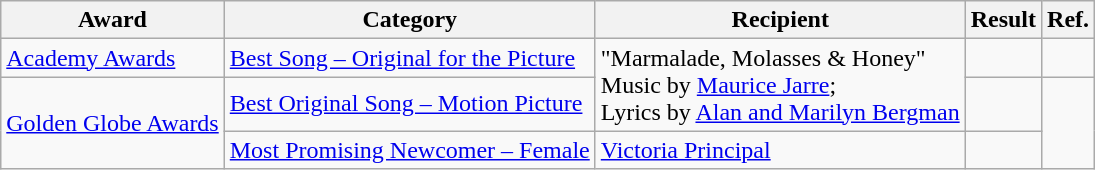<table class="wikitable">
<tr>
<th>Award</th>
<th>Category</th>
<th>Recipient</th>
<th>Result</th>
<th>Ref.</th>
</tr>
<tr>
<td><a href='#'>Academy Awards</a></td>
<td><a href='#'>Best Song – Original for the Picture</a></td>
<td rowspan="2">"Marmalade, Molasses & Honey" <br> Music by <a href='#'>Maurice Jarre</a>; <br> Lyrics by <a href='#'>Alan and Marilyn Bergman</a></td>
<td></td>
<td align="center"></td>
</tr>
<tr>
<td rowspan="2"><a href='#'>Golden Globe Awards</a></td>
<td><a href='#'>Best Original Song – Motion Picture</a></td>
<td></td>
<td align="center" rowspan="2"></td>
</tr>
<tr>
<td><a href='#'>Most Promising Newcomer – Female</a></td>
<td><a href='#'>Victoria Principal</a></td>
<td></td>
</tr>
</table>
